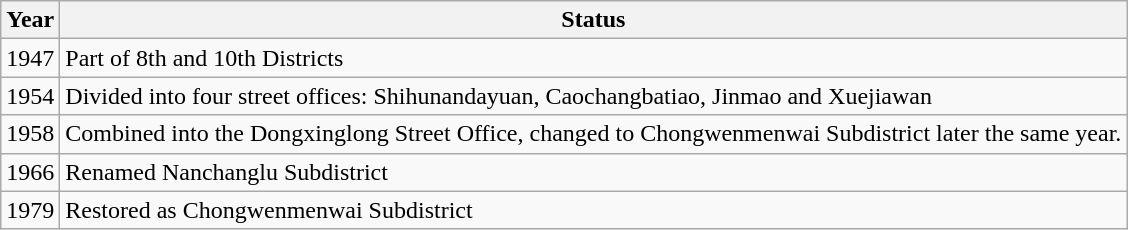<table class="wikitable">
<tr>
<th>Year</th>
<th>Status</th>
</tr>
<tr>
<td>1947</td>
<td>Part of 8th and 10th Districts</td>
</tr>
<tr>
<td>1954</td>
<td>Divided into four street offices: Shihunandayuan, Caochangbatiao, Jinmao and Xuejiawan</td>
</tr>
<tr>
<td>1958</td>
<td>Combined into the Dongxinglong Street Office, changed to Chongwenmenwai Subdistrict later the same year.</td>
</tr>
<tr>
<td>1966</td>
<td>Renamed Nanchanglu Subdistrict</td>
</tr>
<tr>
<td>1979</td>
<td>Restored as Chongwenmenwai Subdistrict</td>
</tr>
</table>
